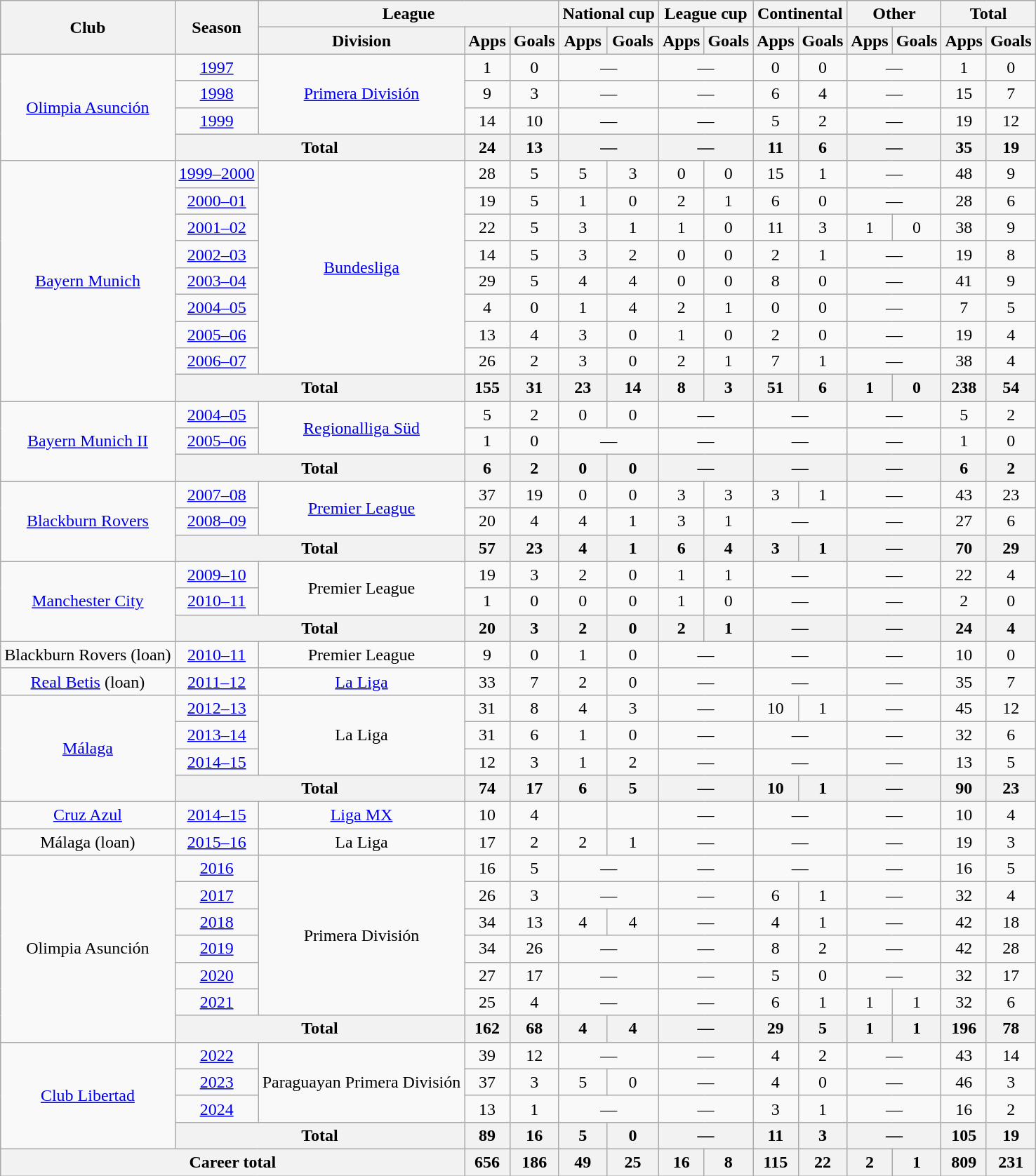<table class="wikitable" style="text-align: center">
<tr>
<th rowspan=2>Club</th>
<th rowspan=2>Season</th>
<th colspan=3>League</th>
<th colspan=2>National cup</th>
<th colspan=2>League cup</th>
<th colspan=2>Continental</th>
<th colspan=2>Other</th>
<th colspan=2>Total</th>
</tr>
<tr>
<th>Division</th>
<th>Apps</th>
<th>Goals</th>
<th>Apps</th>
<th>Goals</th>
<th>Apps</th>
<th>Goals</th>
<th>Apps</th>
<th>Goals</th>
<th>Apps</th>
<th>Goals</th>
<th>Apps</th>
<th>Goals</th>
</tr>
<tr>
<td rowspan="4"><a href='#'>Olimpia Asunción</a></td>
<td><a href='#'>1997</a></td>
<td rowspan="3"><a href='#'>Primera División</a></td>
<td>1</td>
<td>0</td>
<td colspan="2">—</td>
<td colspan="2">—</td>
<td>0</td>
<td>0</td>
<td colspan="2">—</td>
<td>1</td>
<td>0</td>
</tr>
<tr>
<td><a href='#'>1998</a></td>
<td>9</td>
<td>3</td>
<td colspan="2">—</td>
<td colspan="2">—</td>
<td>6</td>
<td>4</td>
<td colspan="2">—</td>
<td>15</td>
<td>7</td>
</tr>
<tr>
<td><a href='#'>1999</a></td>
<td>14</td>
<td>10</td>
<td colspan="2">—</td>
<td colspan="2">—</td>
<td>5</td>
<td>2</td>
<td colspan="2">—</td>
<td>19</td>
<td>12</td>
</tr>
<tr>
<th colspan="2">Total</th>
<th>24</th>
<th>13</th>
<th colspan="2">—</th>
<th colspan="2">—</th>
<th>11</th>
<th>6</th>
<th colspan="2">—</th>
<th>35</th>
<th>19</th>
</tr>
<tr>
<td rowspan="9"><a href='#'>Bayern Munich</a></td>
<td><a href='#'>1999–2000</a></td>
<td rowspan="8"><a href='#'>Bundesliga</a></td>
<td>28</td>
<td>5</td>
<td>5</td>
<td>3</td>
<td>0</td>
<td>0</td>
<td>15</td>
<td>1</td>
<td colspan="2">—</td>
<td>48</td>
<td>9</td>
</tr>
<tr>
<td><a href='#'>2000–01</a></td>
<td>19</td>
<td>5</td>
<td>1</td>
<td>0</td>
<td>2</td>
<td>1</td>
<td>6</td>
<td>0</td>
<td colspan="2">—</td>
<td>28</td>
<td>6</td>
</tr>
<tr>
<td><a href='#'>2001–02</a></td>
<td>22</td>
<td>5</td>
<td>3</td>
<td>1</td>
<td>1</td>
<td>0</td>
<td>11</td>
<td>3</td>
<td>1</td>
<td>0</td>
<td>38</td>
<td>9</td>
</tr>
<tr>
<td><a href='#'>2002–03</a></td>
<td>14</td>
<td>5</td>
<td>3</td>
<td>2</td>
<td>0</td>
<td>0</td>
<td>2</td>
<td>1</td>
<td colspan="2">—</td>
<td>19</td>
<td>8</td>
</tr>
<tr>
<td><a href='#'>2003–04</a></td>
<td>29</td>
<td>5</td>
<td>4</td>
<td>4</td>
<td>0</td>
<td>0</td>
<td>8</td>
<td>0</td>
<td colspan="2">—</td>
<td>41</td>
<td>9</td>
</tr>
<tr>
<td><a href='#'>2004–05</a></td>
<td>4</td>
<td>0</td>
<td>1</td>
<td>4</td>
<td>2</td>
<td>1</td>
<td>0</td>
<td>0</td>
<td colspan="2">—</td>
<td>7</td>
<td>5</td>
</tr>
<tr>
<td><a href='#'>2005–06</a></td>
<td>13</td>
<td>4</td>
<td>3</td>
<td>0</td>
<td>1</td>
<td>0</td>
<td>2</td>
<td>0</td>
<td colspan="2">—</td>
<td>19</td>
<td>4</td>
</tr>
<tr>
<td><a href='#'>2006–07</a></td>
<td>26</td>
<td>2</td>
<td>3</td>
<td>0</td>
<td>2</td>
<td>1</td>
<td>7</td>
<td>1</td>
<td colspan="2">—</td>
<td>38</td>
<td>4</td>
</tr>
<tr>
<th colspan="2">Total</th>
<th>155</th>
<th>31</th>
<th>23</th>
<th>14</th>
<th>8</th>
<th>3</th>
<th>51</th>
<th>6</th>
<th>1</th>
<th>0</th>
<th>238</th>
<th>54</th>
</tr>
<tr>
<td rowspan="3"><a href='#'>Bayern Munich II</a></td>
<td><a href='#'>2004–05</a></td>
<td rowspan="2"><a href='#'>Regionalliga Süd</a></td>
<td>5</td>
<td>2</td>
<td>0</td>
<td>0</td>
<td colspan="2">—</td>
<td colspan="2">—</td>
<td colspan="2">—</td>
<td>5</td>
<td>2</td>
</tr>
<tr>
<td><a href='#'>2005–06</a></td>
<td>1</td>
<td>0</td>
<td colspan="2">—</td>
<td colspan="2">—</td>
<td colspan="2">—</td>
<td colspan="2">—</td>
<td>1</td>
<td>0</td>
</tr>
<tr>
<th colspan="2">Total</th>
<th>6</th>
<th>2</th>
<th>0</th>
<th>0</th>
<th colspan="2">—</th>
<th colspan="2">—</th>
<th colspan="2">—</th>
<th>6</th>
<th>2</th>
</tr>
<tr>
<td rowspan="3"><a href='#'>Blackburn Rovers</a></td>
<td><a href='#'>2007–08</a></td>
<td rowspan="2"><a href='#'>Premier League</a></td>
<td>37</td>
<td>19</td>
<td>0</td>
<td>0</td>
<td>3</td>
<td>3</td>
<td>3</td>
<td>1</td>
<td colspan="2">—</td>
<td>43</td>
<td>23</td>
</tr>
<tr>
<td><a href='#'>2008–09</a></td>
<td>20</td>
<td>4</td>
<td>4</td>
<td>1</td>
<td>3</td>
<td>1</td>
<td colspan="2">—</td>
<td colspan="2">—</td>
<td>27</td>
<td>6</td>
</tr>
<tr>
<th colspan="2">Total</th>
<th>57</th>
<th>23</th>
<th>4</th>
<th>1</th>
<th>6</th>
<th>4</th>
<th>3</th>
<th>1</th>
<th colspan="2">—</th>
<th>70</th>
<th>29</th>
</tr>
<tr>
<td rowspan="3"><a href='#'>Manchester City</a></td>
<td><a href='#'>2009–10</a></td>
<td rowspan="2">Premier League</td>
<td>19</td>
<td>3</td>
<td>2</td>
<td>0</td>
<td>1</td>
<td>1</td>
<td colspan="2">—</td>
<td colspan="2">—</td>
<td>22</td>
<td>4</td>
</tr>
<tr>
<td><a href='#'>2010–11</a></td>
<td>1</td>
<td>0</td>
<td>0</td>
<td>0</td>
<td>1</td>
<td>0</td>
<td colspan="2">—</td>
<td colspan="2">—</td>
<td>2</td>
<td>0</td>
</tr>
<tr>
<th colspan="2">Total</th>
<th>20</th>
<th>3</th>
<th>2</th>
<th>0</th>
<th>2</th>
<th>1</th>
<th colspan="2">—</th>
<th colspan="2">—</th>
<th>24</th>
<th>4</th>
</tr>
<tr>
<td>Blackburn Rovers (loan)</td>
<td><a href='#'>2010–11</a></td>
<td>Premier League</td>
<td>9</td>
<td>0</td>
<td>1</td>
<td>0</td>
<td colspan="2">—</td>
<td colspan="2">—</td>
<td colspan="2">—</td>
<td>10</td>
<td>0</td>
</tr>
<tr>
<td><a href='#'>Real Betis</a> (loan)</td>
<td><a href='#'>2011–12</a></td>
<td><a href='#'>La Liga</a></td>
<td>33</td>
<td>7</td>
<td>2</td>
<td>0</td>
<td colspan="2">—</td>
<td colspan="2">—</td>
<td colspan="2">—</td>
<td>35</td>
<td>7</td>
</tr>
<tr>
<td rowspan="4"><a href='#'>Málaga</a></td>
<td><a href='#'>2012–13</a></td>
<td rowspan="3">La Liga</td>
<td>31</td>
<td>8</td>
<td>4</td>
<td>3</td>
<td colspan="2">—</td>
<td>10</td>
<td>1</td>
<td colspan="2">—</td>
<td>45</td>
<td>12</td>
</tr>
<tr>
<td><a href='#'>2013–14</a></td>
<td>31</td>
<td>6</td>
<td>1</td>
<td>0</td>
<td colspan="2">—</td>
<td colspan="2">—</td>
<td colspan="2">—</td>
<td>32</td>
<td>6</td>
</tr>
<tr>
<td><a href='#'>2014–15</a></td>
<td>12</td>
<td>3</td>
<td>1</td>
<td>2</td>
<td colspan="2">—</td>
<td colspan="2">—</td>
<td colspan="2">—</td>
<td>13</td>
<td>5</td>
</tr>
<tr>
<th colspan=2>Total</th>
<th>74</th>
<th>17</th>
<th>6</th>
<th>5</th>
<th colspan="2">—</th>
<th>10</th>
<th>1</th>
<th colspan="2">—</th>
<th>90</th>
<th>23</th>
</tr>
<tr>
<td><a href='#'>Cruz Azul</a></td>
<td><a href='#'>2014–15</a></td>
<td><a href='#'>Liga MX</a></td>
<td>10</td>
<td>4</td>
<td></td>
<td></td>
<td colspan="2">—</td>
<td colspan="2">—</td>
<td colspan="2">—</td>
<td>10</td>
<td>4</td>
</tr>
<tr>
<td>Málaga (loan)</td>
<td><a href='#'>2015–16</a></td>
<td>La Liga</td>
<td>17</td>
<td>2</td>
<td>2</td>
<td>1</td>
<td colspan="2">—</td>
<td colspan="2">—</td>
<td colspan="2">—</td>
<td>19</td>
<td>3</td>
</tr>
<tr>
<td rowspan="7">Olimpia Asunción</td>
<td><a href='#'>2016</a></td>
<td rowspan="6">Primera División</td>
<td>16</td>
<td>5</td>
<td colspan="2">—</td>
<td colspan="2">—</td>
<td colspan="2">—</td>
<td colspan="2">—</td>
<td>16</td>
<td>5</td>
</tr>
<tr>
<td><a href='#'>2017</a></td>
<td>26</td>
<td>3</td>
<td colspan="2">—</td>
<td colspan="2">—</td>
<td>6</td>
<td>1</td>
<td colspan="2">—</td>
<td>32</td>
<td>4</td>
</tr>
<tr>
<td><a href='#'>2018</a></td>
<td>34</td>
<td>13</td>
<td>4</td>
<td>4</td>
<td colspan="2">—</td>
<td>4</td>
<td>1</td>
<td colspan="2">—</td>
<td>42</td>
<td>18</td>
</tr>
<tr>
<td><a href='#'>2019</a></td>
<td>34</td>
<td>26</td>
<td colspan="2">—</td>
<td colspan="2">—</td>
<td>8</td>
<td>2</td>
<td colspan="2">—</td>
<td>42</td>
<td>28</td>
</tr>
<tr>
<td><a href='#'>2020</a></td>
<td>27</td>
<td>17</td>
<td colspan="2">—</td>
<td colspan="2">—</td>
<td>5</td>
<td>0</td>
<td colspan="2">—</td>
<td>32</td>
<td>17</td>
</tr>
<tr>
<td><a href='#'>2021</a></td>
<td>25</td>
<td>4</td>
<td colspan="2">—</td>
<td colspan="2">—</td>
<td>6</td>
<td>1</td>
<td>1</td>
<td>1</td>
<td>32</td>
<td>6</td>
</tr>
<tr>
<th colspan="2">Total</th>
<th>162</th>
<th>68</th>
<th>4</th>
<th>4</th>
<th colspan="2">—</th>
<th>29</th>
<th>5</th>
<th>1</th>
<th>1</th>
<th>196</th>
<th>78</th>
</tr>
<tr>
<td rowspan="4"><a href='#'>Club Libertad</a></td>
<td><a href='#'>2022</a></td>
<td rowspan="3">Paraguayan Primera División</td>
<td>39</td>
<td>12</td>
<td colspan="2">—</td>
<td colspan="2">—</td>
<td>4</td>
<td>2</td>
<td colspan="2">—</td>
<td>43</td>
<td>14</td>
</tr>
<tr>
<td><a href='#'>2023</a></td>
<td>37</td>
<td>3</td>
<td>5</td>
<td>0</td>
<td colspan="2">—</td>
<td>4</td>
<td>0</td>
<td colspan="2">—</td>
<td>46</td>
<td>3</td>
</tr>
<tr>
<td><a href='#'>2024</a></td>
<td>13</td>
<td>1</td>
<td colspan="2">—</td>
<td colspan="2">—</td>
<td>3</td>
<td>1</td>
<td colspan="2">—</td>
<td>16</td>
<td>2</td>
</tr>
<tr>
<th colspan="2">Total</th>
<th>89</th>
<th>16</th>
<th>5</th>
<th>0</th>
<th colspan="2">—</th>
<th>11</th>
<th>3</th>
<th colspan="2">—</th>
<th>105</th>
<th>19</th>
</tr>
<tr>
<th colspan="3">Career total</th>
<th>656</th>
<th>186</th>
<th>49</th>
<th>25</th>
<th>16</th>
<th>8</th>
<th>115</th>
<th>22</th>
<th>2</th>
<th>1</th>
<th>809</th>
<th>231</th>
</tr>
</table>
